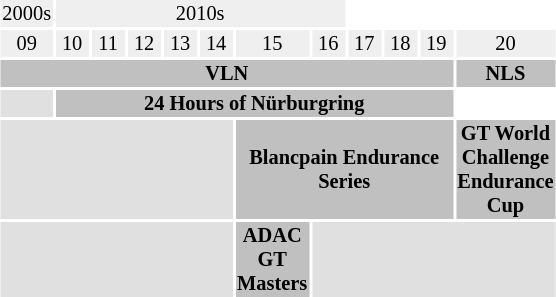<table style="margin: 0.5em auto; clear: both; font-size:85%;" class="toccolours">
<tr style="text-align:center; background:#efefef;">
<td>2000s</td>
<td colspan="7">2010s</td>
</tr>
<tr style="text-align:center; background:#efefef;">
<td width=20>09</td>
<td width=20>10</td>
<td width=20>11</td>
<td width=20>12</td>
<td width=20>13</td>
<td width=20>14</td>
<td width=20>15</td>
<td width=20>16</td>
<td width=20>17</td>
<td width=20>18</td>
<td width=20>19</td>
<td width=20>20</td>
</tr>
<tr align=center>
<td colspan="11" style="background:silver;"><strong>VLN</strong></td>
<td colspan="1" style="background:silver;"><strong>NLS</strong></td>
</tr>
<tr align=center>
<td style="background:#E0E0E0;"></td>
<td colspan="10" style="background:silver;"><strong>24 Hours of Nürburgring</strong></td>
</tr>
<tr align=center>
<td colspan= 6 style="background:#E0E0E0;"></td>
<td colspan="5" style="background:silver;"><strong>Blancpain Endurance Series</strong></td>
<td colspan="1" style="background:silver;"><strong>GT World Challenge Endurance Cup</strong></td>
</tr>
<tr align=center>
<td colspan= 6 style="background:#E0E0E0;"></td>
<td style="background:silver;"><strong>ADAC GT Masters</strong></td>
<td colspan= 5 style="background:#E0E0E0;"></td>
</tr>
</table>
